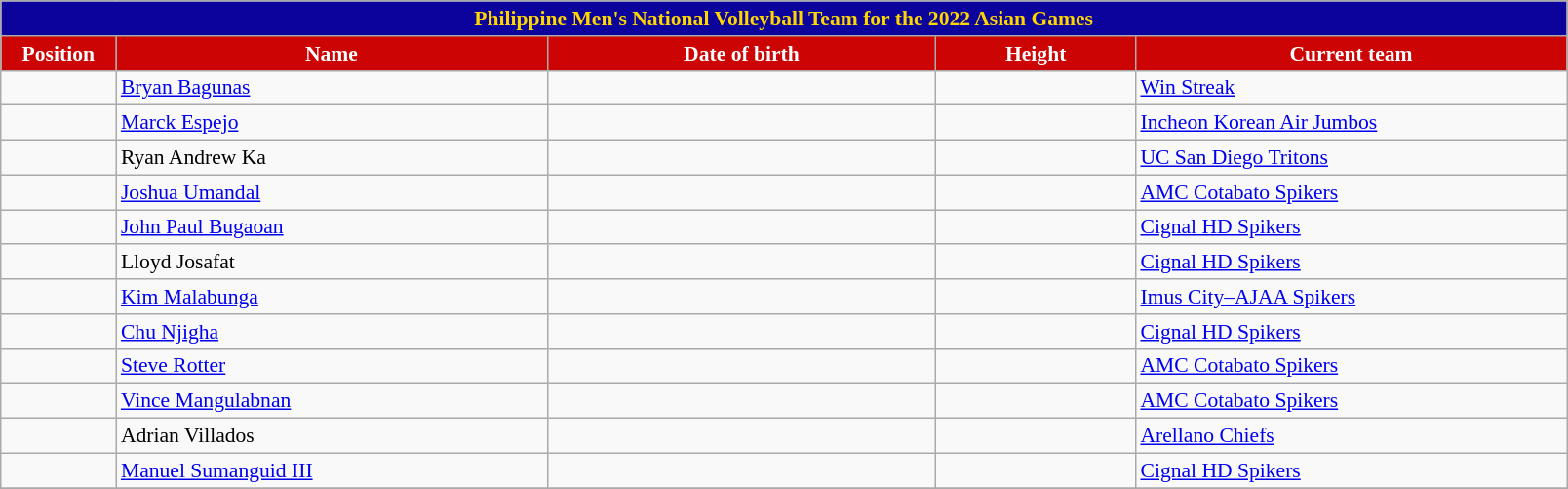<table class="wikitable" style="font-size:90%; text-align:center">
<tr>
<th colspan="6" style="background:#0C029C; color:gold"><strong>Philippine Men's National Volleyball Team for the 2022 Asian Games</strong></th>
</tr>
<tr>
<th style="width:5em; background:#CC0404; color:white;">Position</th>
<th style="width:20em; background:#CC0404; color:white;">Name</th>
<th style="width:18em; background:#CC0404; color:white;">Date of birth</th>
<th style="width:9em; background:#CC0404; color:white;">Height</th>
<th style="width:20em; background:#CC0404; color:white;">Current team</th>
</tr>
<tr>
<td></td>
<td align=left><a href='#'>Bryan Bagunas</a></td>
<td align=right></td>
<td></td>
<td align=left> <a href='#'>Win Streak</a></td>
</tr>
<tr>
<td></td>
<td align=left><a href='#'>Marck Espejo</a></td>
<td align=right></td>
<td></td>
<td align=left> <a href='#'>Incheon Korean Air Jumbos</a></td>
</tr>
<tr>
<td></td>
<td align=left>Ryan Andrew Ka</td>
<td align=right></td>
<td></td>
<td align=left> <a href='#'>UC San Diego Tritons</a></td>
</tr>
<tr>
<td></td>
<td align=left><a href='#'>Joshua Umandal</a></td>
<td align=right></td>
<td></td>
<td align=left> <a href='#'>AMC Cotabato Spikers</a></td>
</tr>
<tr>
<td></td>
<td align=left><a href='#'>John Paul Bugaoan</a></td>
<td align=right></td>
<td></td>
<td align=left> <a href='#'>Cignal HD Spikers</a></td>
</tr>
<tr>
<td></td>
<td align=left>Lloyd Josafat</td>
<td align=right></td>
<td></td>
<td align=left> <a href='#'>Cignal HD Spikers</a></td>
</tr>
<tr>
<td></td>
<td align=left><a href='#'>Kim Malabunga</a></td>
<td align=right></td>
<td></td>
<td align=left> <a href='#'>Imus City–AJAA Spikers</a></td>
</tr>
<tr>
<td></td>
<td align=left><a href='#'>Chu Njigha</a></td>
<td align=right></td>
<td></td>
<td align=left> <a href='#'>Cignal HD Spikers</a></td>
</tr>
<tr>
<td></td>
<td align=left><a href='#'>Steve Rotter</a></td>
<td align=right></td>
<td></td>
<td align=left> <a href='#'>AMC Cotabato Spikers</a></td>
</tr>
<tr>
<td></td>
<td align=left><a href='#'>Vince Mangulabnan</a></td>
<td align=right></td>
<td></td>
<td align=left> <a href='#'>AMC Cotabato Spikers</a></td>
</tr>
<tr>
<td></td>
<td align=left>Adrian Villados</td>
<td align=right></td>
<td></td>
<td align=left> <a href='#'>Arellano Chiefs</a></td>
</tr>
<tr>
<td></td>
<td align=left><a href='#'>Manuel Sumanguid III</a></td>
<td align=right></td>
<td></td>
<td align=left> <a href='#'>Cignal HD Spikers</a></td>
</tr>
<tr>
</tr>
</table>
